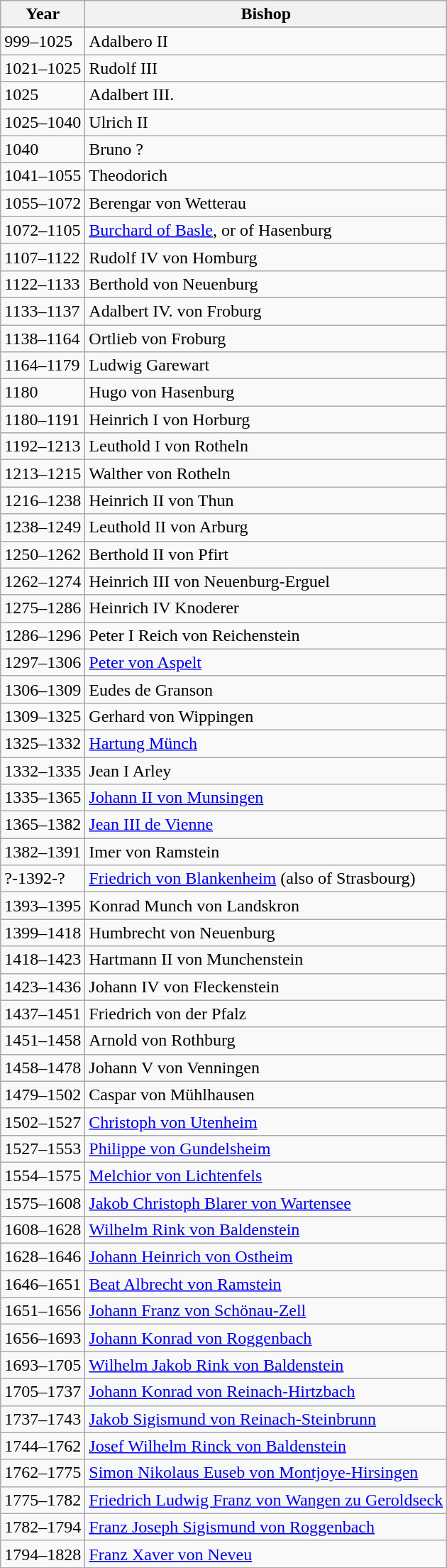<table class="wikitable sortable">
<tr>
<th>Year</th>
<th>Bishop</th>
</tr>
<tr ---->
</tr>
<tr ---->
<td>999–1025</td>
<td>Adalbero II</td>
</tr>
<tr ---->
<td>1021–1025</td>
<td>Rudolf III</td>
</tr>
<tr ---->
<td>1025</td>
<td>Adalbert III.</td>
</tr>
<tr ---->
<td>1025–1040</td>
<td>Ulrich II</td>
</tr>
<tr ---->
<td>1040</td>
<td>Bruno ?</td>
</tr>
<tr ---->
<td>1041–1055</td>
<td>Theodorich</td>
</tr>
<tr ---->
<td>1055–1072</td>
<td>Berengar von Wetterau</td>
</tr>
<tr ---->
<td>1072–1105</td>
<td><a href='#'>Burchard of Basle</a>, or of Hasenburg</td>
</tr>
<tr ---->
<td>1107–1122</td>
<td>Rudolf IV von Homburg</td>
</tr>
<tr ---->
<td>1122–1133</td>
<td>Berthold von Neuenburg</td>
</tr>
<tr ---->
<td>1133–1137</td>
<td>Adalbert IV. von Froburg</td>
</tr>
<tr ---->
<td>1138–1164</td>
<td>Ortlieb von Froburg</td>
</tr>
<tr ---->
<td>1164–1179</td>
<td>Ludwig Garewart</td>
</tr>
<tr ---->
<td>1180</td>
<td>Hugo von Hasenburg</td>
</tr>
<tr ---->
<td>1180–1191</td>
<td>Heinrich I von Horburg</td>
</tr>
<tr ---->
<td>1192–1213</td>
<td>Leuthold I von Rotheln</td>
</tr>
<tr ---->
<td>1213–1215</td>
<td>Walther von Rotheln</td>
</tr>
<tr ---->
<td>1216–1238</td>
<td>Heinrich II von Thun</td>
</tr>
<tr ---->
<td>1238–1249</td>
<td>Leuthold II von Arburg</td>
</tr>
<tr ---->
<td>1250–1262</td>
<td>Berthold II von Pfirt</td>
</tr>
<tr ---->
<td>1262–1274</td>
<td>Heinrich III von Neuenburg-Erguel</td>
</tr>
<tr ---->
<td>1275–1286</td>
<td>Heinrich IV Knoderer</td>
</tr>
<tr ---->
<td>1286–1296</td>
<td>Peter I Reich von Reichenstein</td>
</tr>
<tr ---->
<td>1297–1306</td>
<td><a href='#'>Peter von Aspelt</a></td>
</tr>
<tr ---->
<td>1306–1309</td>
<td>Eudes de Granson</td>
</tr>
<tr ---->
<td>1309–1325</td>
<td>Gerhard von Wippingen</td>
</tr>
<tr ---->
<td>1325–1332</td>
<td><a href='#'>Hartung Münch</a></td>
</tr>
<tr ---->
<td>1332–1335</td>
<td>Jean I Arley</td>
</tr>
<tr ---->
<td>1335–1365</td>
<td><a href='#'>Johann II von Munsingen</a></td>
</tr>
<tr ---->
<td>1365–1382</td>
<td><a href='#'>Jean III de Vienne</a></td>
</tr>
<tr ---->
<td>1382–1391</td>
<td>Imer von Ramstein</td>
</tr>
<tr ---->
<td>?-1392-?</td>
<td><a href='#'>Friedrich von Blankenheim</a> (also of Strasbourg)</td>
</tr>
<tr ---->
<td>1393–1395</td>
<td>Konrad Munch von Landskron</td>
</tr>
<tr ---->
<td>1399–1418</td>
<td>Humbrecht von Neuenburg</td>
</tr>
<tr ---->
<td>1418–1423</td>
<td>Hartmann II von Munchenstein</td>
</tr>
<tr ---->
<td>1423–1436</td>
<td>Johann IV von Fleckenstein</td>
</tr>
<tr ---->
<td>1437–1451</td>
<td>Friedrich von der Pfalz</td>
</tr>
<tr ---->
<td>1451–1458</td>
<td>Arnold von Rothburg</td>
</tr>
<tr ---->
<td>1458–1478</td>
<td>Johann V von Venningen</td>
</tr>
<tr ---->
<td>1479–1502</td>
<td>Caspar von Mühlhausen</td>
</tr>
<tr ---->
<td>1502–1527</td>
<td><a href='#'>Christoph von Utenheim</a></td>
</tr>
<tr ---->
<td>1527–1553</td>
<td><a href='#'>Philippe von Gundelsheim</a></td>
</tr>
<tr ---->
<td>1554–1575</td>
<td><a href='#'>Melchior von Lichtenfels</a></td>
</tr>
<tr ---->
<td>1575–1608</td>
<td><a href='#'>Jakob Christoph Blarer von Wartensee</a></td>
</tr>
<tr ---->
<td>1608–1628</td>
<td><a href='#'>Wilhelm Rink von Baldenstein</a></td>
</tr>
<tr ---->
<td>1628–1646</td>
<td><a href='#'>Johann Heinrich von Ostheim</a></td>
</tr>
<tr ---->
<td>1646–1651</td>
<td><a href='#'>Beat Albrecht von Ramstein</a></td>
</tr>
<tr ---->
<td>1651–1656</td>
<td><a href='#'>Johann Franz von Schönau-Zell</a></td>
</tr>
<tr ---->
<td>1656–1693</td>
<td><a href='#'>Johann Konrad von Roggenbach</a></td>
</tr>
<tr ---->
<td>1693–1705</td>
<td><a href='#'>Wilhelm Jakob Rink von Baldenstein</a></td>
</tr>
<tr ---->
<td>1705–1737</td>
<td><a href='#'>Johann Konrad von Reinach-Hirtzbach</a></td>
</tr>
<tr ---->
<td>1737–1743</td>
<td><a href='#'>Jakob Sigismund von Reinach-Steinbrunn</a></td>
</tr>
<tr ---->
<td>1744–1762</td>
<td><a href='#'>Josef Wilhelm Rinck von Baldenstein</a></td>
</tr>
<tr ---->
<td>1762–1775</td>
<td><a href='#'>Simon Nikolaus Euseb von Montjoye-Hirsingen</a></td>
</tr>
<tr ---->
<td>1775–1782</td>
<td><a href='#'>Friedrich Ludwig Franz von Wangen zu Geroldseck</a></td>
</tr>
<tr ---->
<td>1782–1794</td>
<td><a href='#'>Franz Joseph Sigismund von Roggenbach</a></td>
</tr>
<tr ---->
<td>1794–1828</td>
<td><a href='#'>Franz Xaver von Neveu</a></td>
</tr>
</table>
